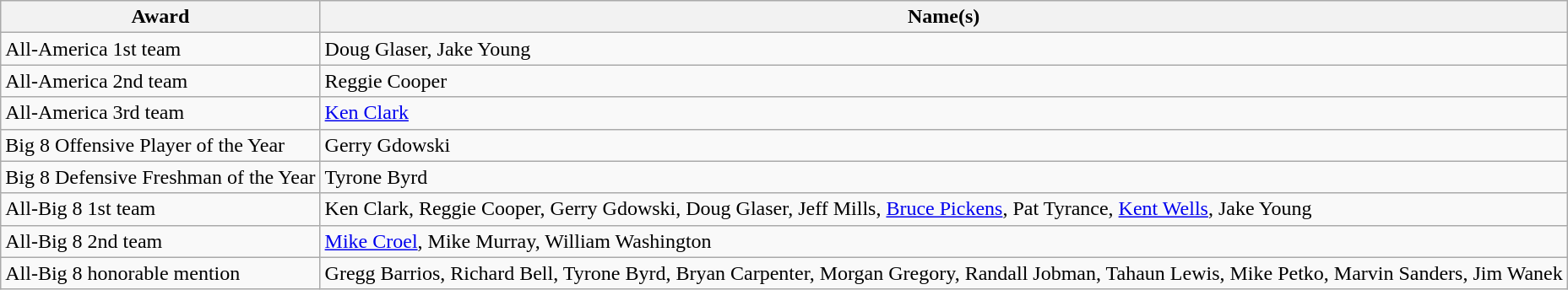<table class="wikitable">
<tr>
<th>Award</th>
<th>Name(s)</th>
</tr>
<tr>
<td>All-America 1st team</td>
<td>Doug Glaser, Jake Young</td>
</tr>
<tr>
<td>All-America 2nd team</td>
<td>Reggie Cooper</td>
</tr>
<tr>
<td>All-America 3rd team</td>
<td><a href='#'>Ken Clark</a></td>
</tr>
<tr>
<td>Big 8 Offensive Player of the Year</td>
<td>Gerry Gdowski</td>
</tr>
<tr>
<td>Big 8 Defensive Freshman of the Year</td>
<td>Tyrone Byrd</td>
</tr>
<tr>
<td>All-Big 8 1st team</td>
<td>Ken Clark, Reggie Cooper, Gerry Gdowski, Doug Glaser, Jeff Mills, <a href='#'>Bruce Pickens</a>, Pat Tyrance, <a href='#'>Kent Wells</a>, Jake Young</td>
</tr>
<tr>
<td>All-Big 8 2nd team</td>
<td><a href='#'>Mike Croel</a>, Mike Murray, William Washington</td>
</tr>
<tr>
<td>All-Big 8 honorable mention</td>
<td>Gregg Barrios, Richard Bell, Tyrone Byrd, Bryan Carpenter, Morgan Gregory, Randall Jobman, Tahaun Lewis, Mike Petko, Marvin Sanders, Jim Wanek</td>
</tr>
</table>
